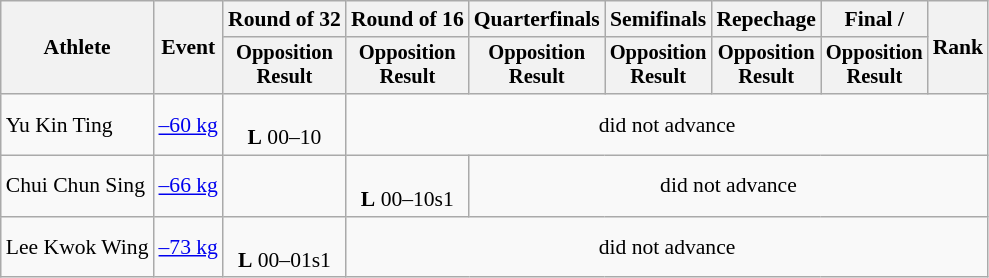<table class=wikitable style=font-size:90%;text-align:center>
<tr>
<th rowspan="2">Athlete</th>
<th rowspan="2">Event</th>
<th>Round of 32</th>
<th>Round of 16</th>
<th>Quarterfinals</th>
<th>Semifinals</th>
<th>Repechage</th>
<th>Final / </th>
<th rowspan=2>Rank</th>
</tr>
<tr style="font-size:95%">
<th>Opposition<br>Result</th>
<th>Opposition<br>Result</th>
<th>Opposition<br>Result</th>
<th>Opposition<br>Result</th>
<th>Opposition<br>Result</th>
<th>Opposition<br>Result</th>
</tr>
<tr>
<td align=left>Yu Kin Ting</td>
<td align=left><a href='#'>–60 kg</a></td>
<td><br><strong>L</strong> 00–10</td>
<td colspan=6>did not advance</td>
</tr>
<tr>
<td align=left>Chui Chun Sing</td>
<td align=left><a href='#'>–66 kg</a></td>
<td></td>
<td><br><strong>L</strong> 00–10s1</td>
<td colspan=5>did not advance</td>
</tr>
<tr>
<td align=left>Lee Kwok Wing</td>
<td align=left><a href='#'>–73 kg</a></td>
<td><br><strong>L</strong> 00–01s1</td>
<td colspan=6>did not advance</td>
</tr>
</table>
